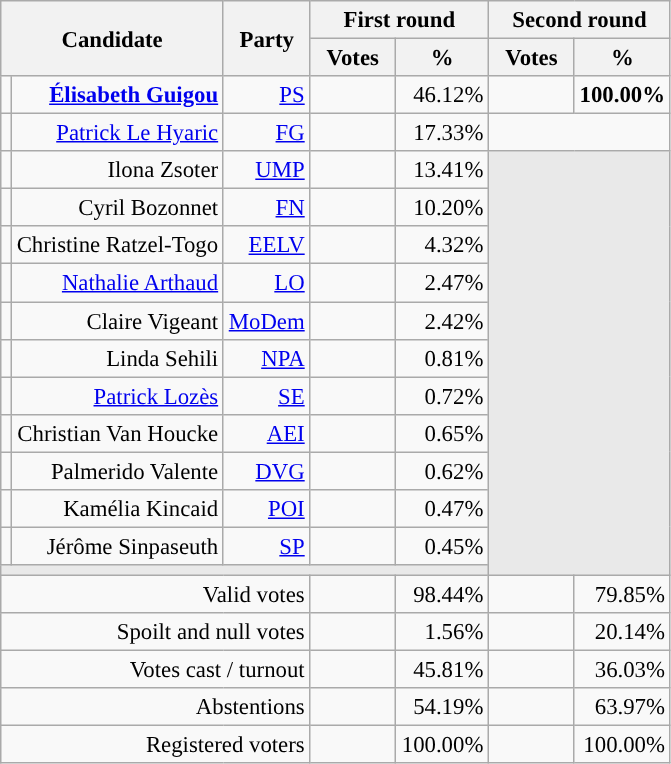<table class="wikitable" style="text-align:right;font-size:95%;">
<tr>
<th rowspan=2 colspan=2>Candidate</th>
<th rowspan=2 colspan=1>Party</th>
<th colspan=2>First round</th>
<th colspan=2>Second round</th>
</tr>
<tr>
<th style="width:50px;">Votes</th>
<th style="width:55px;">%</th>
<th style="width:50px;">Votes</th>
<th style="width:55px;">%</th>
</tr>
<tr>
<td style="color:inherit;background-color:"></td>
<td><strong><a href='#'>Élisabeth Guigou</a></strong></td>
<td><a href='#'>PS</a></td>
<td></td>
<td>46.12%</td>
<td><strong></strong></td>
<td><strong>100.00%</strong></td>
</tr>
<tr>
<td style="color:inherit;background-color:"></td>
<td><a href='#'>Patrick Le Hyaric</a></td>
<td><a href='#'>FG</a></td>
<td></td>
<td>17.33%</td>
<td colspan=2></td>
</tr>
<tr>
<td style="color:inherit;background-color:"></td>
<td>Ilona Zsoter</td>
<td><a href='#'>UMP</a></td>
<td></td>
<td>13.41%</td>
<td colspan=7 rowspan=12 style="background-color:#E9E9E9;"></td>
</tr>
<tr>
<td style="color:inherit;background-color:"></td>
<td>Cyril Bozonnet</td>
<td><a href='#'>FN</a></td>
<td></td>
<td>10.20%</td>
</tr>
<tr>
<td style="color:inherit;background-color:"></td>
<td>Christine Ratzel-Togo</td>
<td><a href='#'>EELV</a></td>
<td></td>
<td>4.32%</td>
</tr>
<tr>
<td style="color:inherit;background-color:"></td>
<td><a href='#'>Nathalie Arthaud</a></td>
<td><a href='#'>LO</a></td>
<td></td>
<td>2.47%</td>
</tr>
<tr>
<td style="color:inherit;background-color:"></td>
<td>Claire Vigeant</td>
<td><a href='#'>MoDem</a></td>
<td></td>
<td>2.42%</td>
</tr>
<tr>
<td style="color:inherit;background-color:"></td>
<td>Linda Sehili</td>
<td><a href='#'>NPA</a></td>
<td></td>
<td>0.81%</td>
</tr>
<tr>
<td style="color:inherit;background-color:"></td>
<td><a href='#'>Patrick Lozès</a></td>
<td><a href='#'>SE</a></td>
<td></td>
<td>0.72%</td>
</tr>
<tr>
<td style="color:inherit;background-color:"></td>
<td>Christian Van Houcke</td>
<td><a href='#'>AEI</a></td>
<td></td>
<td>0.65%</td>
</tr>
<tr>
<td style="color:inherit;background-color:"></td>
<td>Palmerido Valente</td>
<td><a href='#'>DVG</a></td>
<td></td>
<td>0.62%</td>
</tr>
<tr>
<td style="color:inherit;background-color:"></td>
<td>Kamélia Kincaid</td>
<td><a href='#'>POI</a></td>
<td></td>
<td>0.47%</td>
</tr>
<tr>
<td style="color:inherit;background-color:"></td>
<td>Jérôme Sinpaseuth</td>
<td><a href='#'>SP</a></td>
<td></td>
<td>0.45%</td>
</tr>
<tr>
<td colspan=7 style="background-color:#E9E9E9;"></td>
</tr>
<tr>
<td colspan=3>Valid votes</td>
<td></td>
<td>98.44%</td>
<td></td>
<td>79.85%</td>
</tr>
<tr>
<td colspan=3>Spoilt and null votes</td>
<td></td>
<td>1.56%</td>
<td></td>
<td>20.14%</td>
</tr>
<tr>
<td colspan=3>Votes cast / turnout</td>
<td></td>
<td>45.81%</td>
<td></td>
<td>36.03%</td>
</tr>
<tr>
<td colspan=3>Abstentions</td>
<td></td>
<td>54.19%</td>
<td></td>
<td>63.97%</td>
</tr>
<tr>
<td colspan=3>Registered voters</td>
<td></td>
<td>100.00%</td>
<td></td>
<td>100.00%</td>
</tr>
</table>
